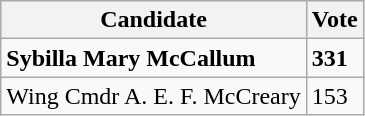<table class="wikitable">
<tr>
<th>Candidate</th>
<th>Vote</th>
</tr>
<tr>
<td><strong>Sybilla Mary McCallum</strong></td>
<td><strong>331</strong></td>
</tr>
<tr>
<td>Wing Cmdr A. E. F. McCreary</td>
<td>153</td>
</tr>
</table>
